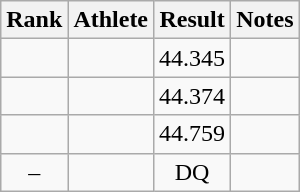<table class="wikitable" style="text-align:center">
<tr>
<th>Rank</th>
<th>Athlete</th>
<th>Result</th>
<th>Notes</th>
</tr>
<tr>
<td></td>
<td align=left></td>
<td>44.345</td>
<td></td>
</tr>
<tr>
<td></td>
<td align=left></td>
<td>44.374</td>
<td></td>
</tr>
<tr>
<td></td>
<td align=left></td>
<td>44.759</td>
<td></td>
</tr>
<tr>
<td>–</td>
<td align=left></td>
<td>DQ</td>
<td></td>
</tr>
</table>
